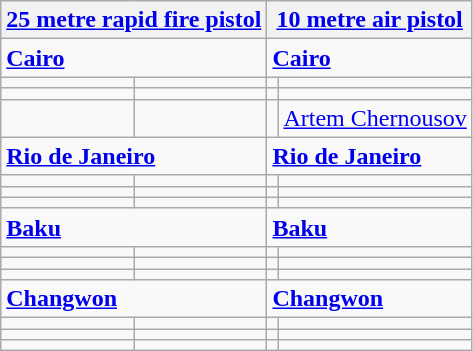<table class="wikitable">
<tr>
<th colspan="2"><a href='#'>25 metre rapid fire pistol</a></th>
<th colspan="2"><a href='#'>10 metre air pistol</a></th>
</tr>
<tr>
<td colspan="2"> <strong><a href='#'>Cairo</a></strong></td>
<td colspan="2"> <strong><a href='#'>Cairo</a></strong></td>
</tr>
<tr>
<td></td>
<td></td>
<td></td>
<td></td>
</tr>
<tr>
<td></td>
<td></td>
<td></td>
<td></td>
</tr>
<tr>
<td></td>
<td></td>
<td></td>
<td> <a href='#'>Artem Chernousov</a></td>
</tr>
<tr>
<td colspan="2"> <strong><a href='#'>Rio de Janeiro</a></strong></td>
<td colspan="2"> <strong><a href='#'>Rio de Janeiro</a></strong></td>
</tr>
<tr>
<td></td>
<td></td>
<td></td>
<td></td>
</tr>
<tr>
<td></td>
<td></td>
<td></td>
<td></td>
</tr>
<tr>
<td></td>
<td></td>
<td></td>
<td></td>
</tr>
<tr>
<td colspan="2"> <strong><a href='#'>Baku</a></strong></td>
<td colspan="2"> <strong><a href='#'>Baku</a></strong></td>
</tr>
<tr>
<td></td>
<td></td>
<td></td>
<td></td>
</tr>
<tr>
<td></td>
<td></td>
<td></td>
<td></td>
</tr>
<tr>
<td></td>
<td></td>
<td></td>
<td></td>
</tr>
<tr>
<td colspan="2"> <strong><a href='#'>Changwon</a></strong></td>
<td colspan="2"> <strong><a href='#'>Changwon</a></strong></td>
</tr>
<tr>
<td></td>
<td></td>
<td></td>
<td></td>
</tr>
<tr>
<td></td>
<td></td>
<td></td>
<td></td>
</tr>
<tr>
<td></td>
<td></td>
<td></td>
<td></td>
</tr>
</table>
